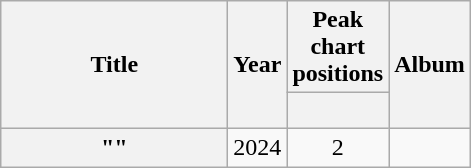<table class="wikitable plainrowheaders" style="text-align:center;">
<tr>
<th scope="col" rowspan="2" style="width:9em;">Title</th>
<th scope="col" rowspan="2" style="width:1em;">Year</th>
<th colspan="1">Peak chart positions</th>
<th scope="col" rowspan="2">Album</th>
</tr>
<tr>
<th scope="col" style="width:3em;font-size:90%;"><a href='#'></a><br></th>
</tr>
<tr>
<th scope="row">""<br></th>
<td>2024</td>
<td>2</td>
<td></td>
</tr>
</table>
